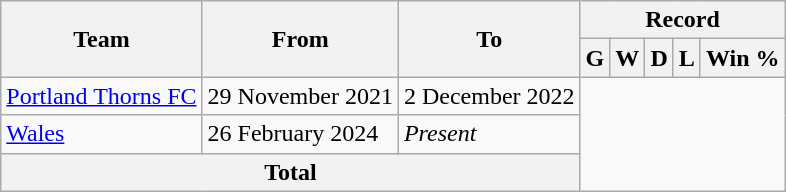<table class="wikitable" style="text-align:centre">
<tr>
<th rowspan=2>Team</th>
<th rowspan=2>From</th>
<th rowspan=2>To</th>
<th colspan=8>Record</th>
</tr>
<tr>
<th>G</th>
<th>W</th>
<th>D</th>
<th>L</th>
<th>Win %</th>
</tr>
<tr>
<td align=left><a href='#'>Portland Thorns FC</a></td>
<td align=left>29 November 2021</td>
<td align=left>2 December 2022<br></td>
</tr>
<tr>
<td align=left><a href='#'>Wales</a></td>
<td align=left>26 February 2024</td>
<td align=left><em>Present</em><br></td>
</tr>
<tr>
<th colspan="3">Total<br></th>
</tr>
</table>
